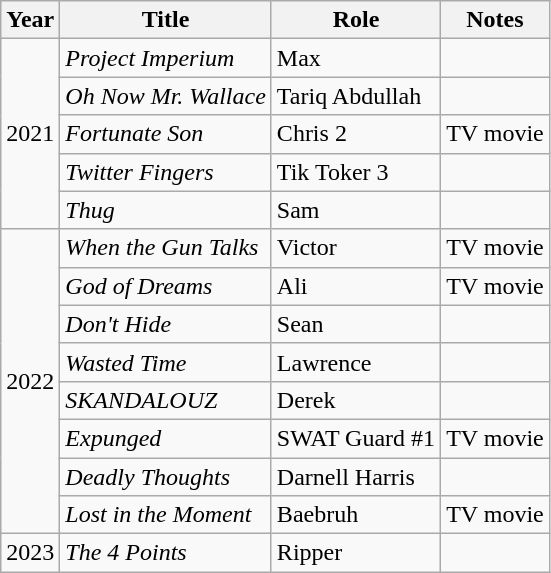<table class="wikitable sortable">
<tr>
<th>Year</th>
<th>Title</th>
<th>Role</th>
<th class="unsortable">Notes</th>
</tr>
<tr>
<td rowspan=5>2021</td>
<td><em>Project Imperium</em></td>
<td>Max</td>
<td></td>
</tr>
<tr>
<td><em>Oh Now Mr. Wallace</em></td>
<td>Tariq Abdullah</td>
<td></td>
</tr>
<tr>
<td><em>Fortunate Son</em></td>
<td>Chris 2</td>
<td>TV movie</td>
</tr>
<tr>
<td><em>Twitter Fingers</em></td>
<td>Tik Toker 3</td>
<td></td>
</tr>
<tr>
<td><em>Thug</em></td>
<td>Sam</td>
<td></td>
</tr>
<tr>
<td rowspan=8>2022</td>
<td><em>When the Gun Talks</em></td>
<td>Victor</td>
<td>TV movie</td>
</tr>
<tr>
<td><em>God of Dreams</em></td>
<td>Ali</td>
<td>TV movie</td>
</tr>
<tr>
<td><em>Don't Hide</em></td>
<td>Sean</td>
<td></td>
</tr>
<tr>
<td><em>Wasted Time</em></td>
<td>Lawrence</td>
<td></td>
</tr>
<tr>
<td><em>SKANDALOUZ</em></td>
<td>Derek</td>
<td></td>
</tr>
<tr>
<td><em>Expunged</em></td>
<td>SWAT Guard #1</td>
<td>TV movie</td>
</tr>
<tr>
<td><em>Deadly Thoughts</em></td>
<td>Darnell Harris</td>
<td></td>
</tr>
<tr>
<td><em>Lost in the Moment</em></td>
<td>Baebruh</td>
<td>TV movie</td>
</tr>
<tr>
<td>2023</td>
<td><em>The 4 Points</em></td>
<td>Ripper</td>
<td></td>
</tr>
</table>
